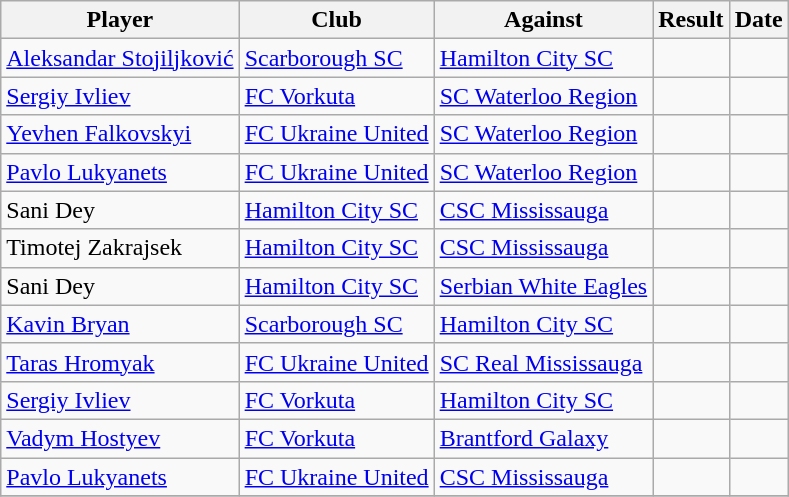<table class="wikitable sortable">
<tr>
<th>Player</th>
<th>Club</th>
<th>Against</th>
<th>Result</th>
<th>Date</th>
</tr>
<tr>
<td> <a href='#'>Aleksandar Stojiljković</a></td>
<td><a href='#'>Scarborough SC</a></td>
<td><a href='#'>Hamilton City SC</a></td>
<td></td>
<td></td>
</tr>
<tr>
<td> <a href='#'>Sergiy Ivliev</a></td>
<td><a href='#'>FC Vorkuta</a></td>
<td><a href='#'>SC Waterloo Region</a></td>
<td></td>
<td></td>
</tr>
<tr>
<td> <a href='#'>Yevhen Falkovskyi</a></td>
<td><a href='#'>FC Ukraine United</a></td>
<td><a href='#'>SC Waterloo Region</a></td>
<td></td>
<td></td>
</tr>
<tr>
<td> <a href='#'>Pavlo Lukyanets</a></td>
<td><a href='#'>FC Ukraine United</a></td>
<td><a href='#'>SC Waterloo Region</a></td>
<td></td>
<td></td>
</tr>
<tr>
<td> Sani Dey</td>
<td><a href='#'>Hamilton City SC</a></td>
<td><a href='#'>CSC Mississauga</a></td>
<td></td>
<td></td>
</tr>
<tr>
<td> Timotej Zakrajsek</td>
<td><a href='#'>Hamilton City SC</a></td>
<td><a href='#'>CSC Mississauga</a></td>
<td></td>
<td></td>
</tr>
<tr>
<td> Sani Dey</td>
<td><a href='#'>Hamilton City SC</a></td>
<td><a href='#'>Serbian White Eagles</a></td>
<td></td>
<td></td>
</tr>
<tr>
<td> <a href='#'>Kavin Bryan</a></td>
<td><a href='#'>Scarborough SC</a></td>
<td><a href='#'>Hamilton City SC</a></td>
<td></td>
<td></td>
</tr>
<tr>
<td> <a href='#'>Taras Hromyak</a></td>
<td><a href='#'>FC Ukraine United</a></td>
<td><a href='#'>SC Real Mississauga</a></td>
<td></td>
<td></td>
</tr>
<tr>
<td> <a href='#'>Sergiy Ivliev</a></td>
<td><a href='#'>FC Vorkuta</a></td>
<td><a href='#'>Hamilton City SC</a></td>
<td></td>
<td></td>
</tr>
<tr>
<td> <a href='#'>Vadym Hostyev</a></td>
<td><a href='#'>FC Vorkuta</a></td>
<td><a href='#'>Brantford Galaxy</a></td>
<td></td>
<td></td>
</tr>
<tr>
<td> <a href='#'>Pavlo Lukyanets</a></td>
<td><a href='#'>FC Ukraine United</a></td>
<td><a href='#'>CSC Mississauga</a></td>
<td></td>
<td></td>
</tr>
<tr>
</tr>
</table>
